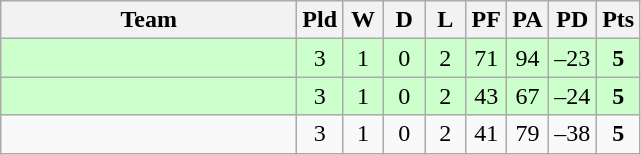<table class="wikitable" style="text-align:center;">
<tr>
<th width="190">Team</th>
<th width="20" abbr="Played">Pld</th>
<th width="20" abbr="Won">W</th>
<th width="20" abbr="Drawn">D</th>
<th width="20" abbr="Lost">L</th>
<th width="20" abbr="Points for">PF</th>
<th width="20" abbr="Points against">PA</th>
<th width="25" abbr="Points difference">PD</th>
<th width="20" abbr="Points">Pts</th>
</tr>
<tr style="background:#ccffcc">
<td align="left"></td>
<td>3</td>
<td>1</td>
<td>0</td>
<td>2</td>
<td>71</td>
<td>94</td>
<td>–23</td>
<td><strong>5</strong></td>
</tr>
<tr style="background:#ccffcc">
<td align="left"></td>
<td>3</td>
<td>1</td>
<td>0</td>
<td>2</td>
<td>43</td>
<td>67</td>
<td>–24</td>
<td><strong>5</strong></td>
</tr>
<tr>
<td align="left"></td>
<td>3</td>
<td>1</td>
<td>0</td>
<td>2</td>
<td>41</td>
<td>79</td>
<td>–38</td>
<td><strong>5</strong></td>
</tr>
</table>
